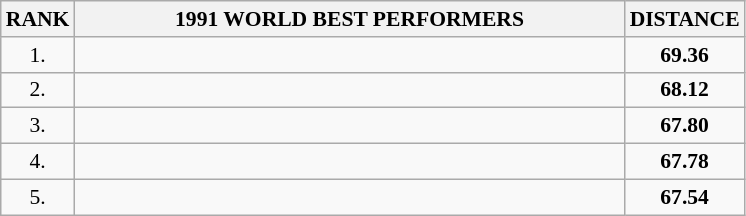<table class="wikitable" style="border-collapse: collapse; font-size: 90%;">
<tr>
<th>RANK</th>
<th align="center" style="width: 25em">1991 WORLD BEST PERFORMERS</th>
<th align="center" style="width: 5em">DISTANCE</th>
</tr>
<tr>
<td align="center">1.</td>
<td></td>
<td align="center"><strong>69.36</strong></td>
</tr>
<tr>
<td align="center">2.</td>
<td></td>
<td align="center"><strong>68.12</strong></td>
</tr>
<tr>
<td align="center">3.</td>
<td></td>
<td align="center"><strong>67.80</strong></td>
</tr>
<tr>
<td align="center">4.</td>
<td></td>
<td align="center"><strong>67.78</strong></td>
</tr>
<tr>
<td align="center">5.</td>
<td></td>
<td align="center"><strong>67.54</strong></td>
</tr>
</table>
